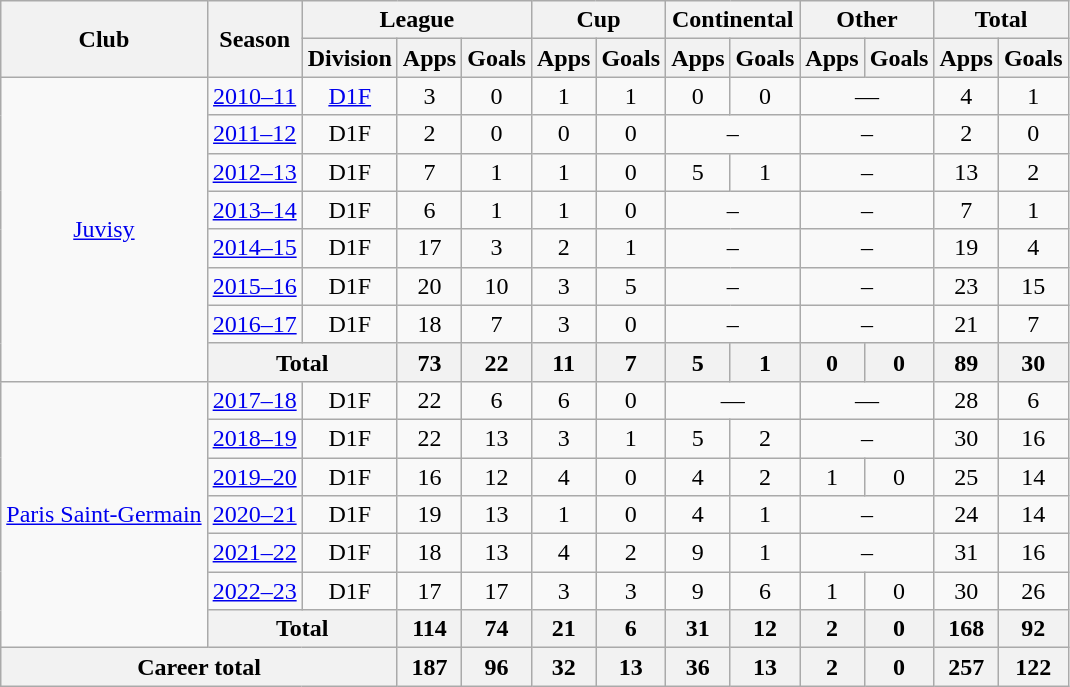<table class="wikitable" Style="text-align: center">
<tr>
<th rowspan="2">Club</th>
<th rowspan="2">Season</th>
<th colspan="3">League</th>
<th colspan="2">Cup</th>
<th colspan="2">Continental</th>
<th colspan="2">Other</th>
<th colspan="2">Total</th>
</tr>
<tr>
<th>Division</th>
<th>Apps</th>
<th>Goals</th>
<th>Apps</th>
<th>Goals</th>
<th>Apps</th>
<th>Goals</th>
<th>Apps</th>
<th>Goals</th>
<th>Apps</th>
<th>Goals</th>
</tr>
<tr>
<td rowspan="8"><a href='#'>Juvisy</a></td>
<td><a href='#'>2010–11</a></td>
<td><a href='#'>D1F</a></td>
<td>3</td>
<td>0</td>
<td>1</td>
<td>1</td>
<td>0</td>
<td>0</td>
<td colspan="2">—</td>
<td>4</td>
<td>1</td>
</tr>
<tr>
<td><a href='#'>2011–12</a></td>
<td>D1F</td>
<td>2</td>
<td>0</td>
<td>0</td>
<td>0</td>
<td colspan="2">–</td>
<td colspan="2">–</td>
<td>2</td>
<td>0</td>
</tr>
<tr>
<td><a href='#'>2012–13</a></td>
<td>D1F</td>
<td>7</td>
<td>1</td>
<td>1</td>
<td>0</td>
<td>5</td>
<td>1</td>
<td colspan="2">–</td>
<td>13</td>
<td>2</td>
</tr>
<tr>
<td><a href='#'>2013–14</a></td>
<td>D1F</td>
<td>6</td>
<td>1</td>
<td>1</td>
<td>0</td>
<td colspan="2">–</td>
<td colspan="2">–</td>
<td>7</td>
<td>1</td>
</tr>
<tr>
<td><a href='#'>2014–15</a></td>
<td>D1F</td>
<td>17</td>
<td>3</td>
<td>2</td>
<td>1</td>
<td colspan="2">–</td>
<td colspan="2">–</td>
<td>19</td>
<td>4</td>
</tr>
<tr>
<td><a href='#'>2015–16</a></td>
<td>D1F</td>
<td>20</td>
<td>10</td>
<td>3</td>
<td>5</td>
<td colspan="2">–</td>
<td colspan="2">–</td>
<td>23</td>
<td>15</td>
</tr>
<tr>
<td><a href='#'>2016–17</a></td>
<td>D1F</td>
<td>18</td>
<td>7</td>
<td>3</td>
<td>0</td>
<td colspan="2">–</td>
<td colspan="2">–</td>
<td>21</td>
<td>7</td>
</tr>
<tr>
<th colspan="2">Total</th>
<th>73</th>
<th>22</th>
<th>11</th>
<th>7</th>
<th>5</th>
<th>1</th>
<th>0</th>
<th>0</th>
<th>89</th>
<th>30</th>
</tr>
<tr>
<td rowspan="7"><a href='#'>Paris Saint-Germain</a></td>
<td><a href='#'>2017–18</a></td>
<td>D1F</td>
<td>22</td>
<td>6</td>
<td>6</td>
<td>0</td>
<td colspan="2">—</td>
<td colspan="2">—</td>
<td>28</td>
<td>6</td>
</tr>
<tr>
<td><a href='#'>2018–19</a></td>
<td>D1F</td>
<td>22</td>
<td>13</td>
<td>3</td>
<td>1</td>
<td>5</td>
<td>2</td>
<td colspan="2">–</td>
<td>30</td>
<td>16</td>
</tr>
<tr>
<td><a href='#'>2019–20</a></td>
<td>D1F</td>
<td>16</td>
<td>12</td>
<td>4</td>
<td>0</td>
<td>4</td>
<td>2</td>
<td>1</td>
<td>0</td>
<td>25</td>
<td>14</td>
</tr>
<tr>
<td><a href='#'>2020–21</a></td>
<td>D1F</td>
<td>19</td>
<td>13</td>
<td>1</td>
<td>0</td>
<td>4</td>
<td>1</td>
<td colspan="2">–</td>
<td>24</td>
<td>14</td>
</tr>
<tr>
<td><a href='#'>2021–22</a></td>
<td>D1F</td>
<td>18</td>
<td>13</td>
<td>4</td>
<td>2</td>
<td>9</td>
<td>1</td>
<td colspan="2">–</td>
<td>31</td>
<td>16</td>
</tr>
<tr>
<td><a href='#'>2022–23</a></td>
<td>D1F</td>
<td>17</td>
<td>17</td>
<td>3</td>
<td>3</td>
<td>9</td>
<td>6</td>
<td>1</td>
<td>0</td>
<td>30</td>
<td>26</td>
</tr>
<tr>
<th colspan="2">Total</th>
<th>114</th>
<th>74</th>
<th>21</th>
<th>6</th>
<th>31</th>
<th>12</th>
<th>2</th>
<th>0</th>
<th>168</th>
<th>92</th>
</tr>
<tr>
<th colspan="3">Career total</th>
<th>187</th>
<th>96</th>
<th>32</th>
<th>13</th>
<th>36</th>
<th>13</th>
<th>2</th>
<th>0</th>
<th>257</th>
<th>122</th>
</tr>
</table>
